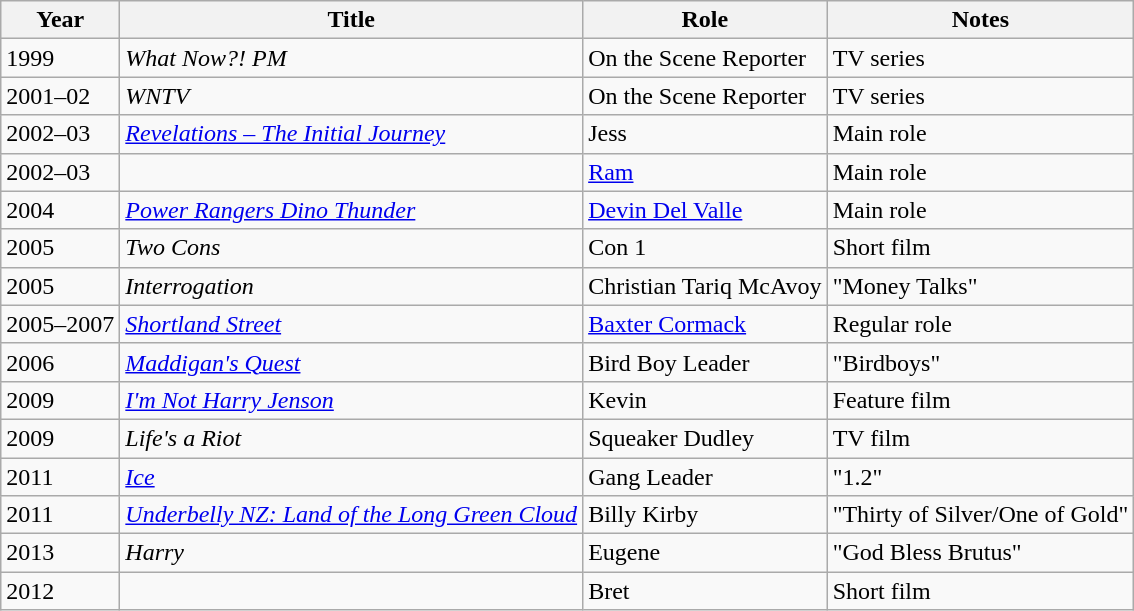<table class="wikitable sortable">
<tr>
<th>Year</th>
<th>Title</th>
<th>Role</th>
<th class="unsortable">Notes</th>
</tr>
<tr>
<td>1999</td>
<td><em>What Now?! PM</em></td>
<td>On the Scene Reporter</td>
<td>TV series</td>
</tr>
<tr>
<td>2001–02</td>
<td><em>WNTV</em></td>
<td>On the Scene Reporter</td>
<td>TV series</td>
</tr>
<tr>
<td>2002–03</td>
<td><em><a href='#'>Revelations – The Initial Journey</a></em></td>
<td>Jess</td>
<td>Main role</td>
</tr>
<tr>
<td>2002–03</td>
<td><em></em></td>
<td><a href='#'>Ram</a></td>
<td>Main role</td>
</tr>
<tr>
<td>2004</td>
<td><em><a href='#'>Power Rangers Dino Thunder</a></em></td>
<td><a href='#'>Devin Del Valle</a></td>
<td>Main role</td>
</tr>
<tr>
<td>2005</td>
<td><em>Two Cons</em></td>
<td>Con 1</td>
<td>Short film</td>
</tr>
<tr>
<td>2005</td>
<td><em>Interrogation</em></td>
<td>Christian Tariq McAvoy</td>
<td>"Money Talks"</td>
</tr>
<tr>
<td>2005–2007</td>
<td><em><a href='#'>Shortland Street</a></em></td>
<td><a href='#'>Baxter Cormack</a></td>
<td>Regular role</td>
</tr>
<tr>
<td>2006</td>
<td><em><a href='#'>Maddigan's Quest</a></em></td>
<td>Bird Boy Leader</td>
<td>"Birdboys"</td>
</tr>
<tr>
<td>2009</td>
<td><em><a href='#'>I'm Not Harry Jenson</a></em></td>
<td>Kevin</td>
<td>Feature film</td>
</tr>
<tr>
<td>2009</td>
<td><em>Life's a Riot</em></td>
<td>Squeaker Dudley</td>
<td>TV film</td>
</tr>
<tr>
<td>2011</td>
<td><em><a href='#'>Ice</a></em></td>
<td>Gang Leader</td>
<td>"1.2"</td>
</tr>
<tr>
<td>2011</td>
<td><em><a href='#'>Underbelly NZ: Land of the Long Green Cloud</a></em></td>
<td>Billy Kirby</td>
<td>"Thirty of Silver/One of Gold"</td>
</tr>
<tr>
<td>2013</td>
<td><em>Harry</em></td>
<td>Eugene</td>
<td>"God Bless Brutus"</td>
</tr>
<tr>
<td>2012</td>
<td><em></em></td>
<td>Bret</td>
<td>Short film</td>
</tr>
</table>
